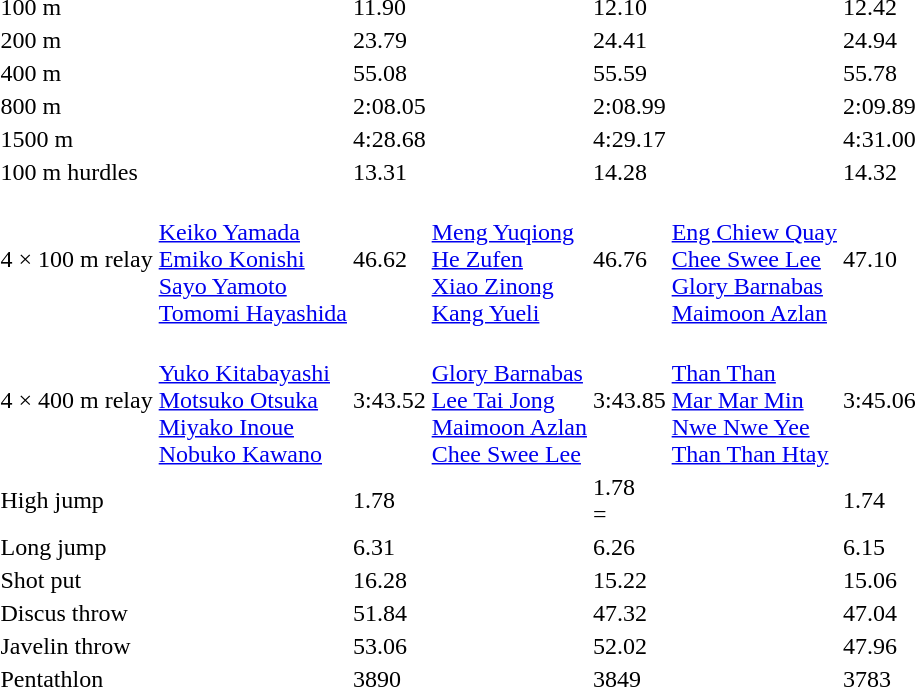<table>
<tr>
<td>100 m<br></td>
<td></td>
<td>11.90</td>
<td></td>
<td>12.10</td>
<td></td>
<td>12.42</td>
</tr>
<tr>
<td>200 m<br></td>
<td></td>
<td>23.79</td>
<td></td>
<td>24.41</td>
<td></td>
<td>24.94</td>
</tr>
<tr>
<td>400 m<br></td>
<td></td>
<td>55.08<br></td>
<td></td>
<td>55.59</td>
<td></td>
<td>55.78</td>
</tr>
<tr>
<td>800 m<br></td>
<td></td>
<td>2:08.05</td>
<td></td>
<td>2:08.99</td>
<td></td>
<td>2:09.89</td>
</tr>
<tr>
<td>1500 m<br></td>
<td></td>
<td>4:28.68</td>
<td></td>
<td>4:29.17</td>
<td></td>
<td>4:31.00</td>
</tr>
<tr>
<td>100 m hurdles<br></td>
<td></td>
<td>13.31<br></td>
<td></td>
<td>14.28</td>
<td></td>
<td>14.32</td>
</tr>
<tr>
<td>4 × 100 m relay<br></td>
<td><br><a href='#'>Keiko Yamada</a><br><a href='#'>Emiko Konishi</a><br><a href='#'>Sayo Yamoto</a><br><a href='#'>Tomomi Hayashida</a></td>
<td>46.62<br></td>
<td><br><a href='#'>Meng Yuqiong</a><br><a href='#'>He Zufen</a><br><a href='#'>Xiao Zinong</a><br><a href='#'>Kang Yueli</a></td>
<td>46.76</td>
<td><br><a href='#'>Eng Chiew Quay</a><br><a href='#'>Chee Swee Lee</a><br><a href='#'>Glory Barnabas</a><br><a href='#'>Maimoon Azlan</a></td>
<td>47.10</td>
</tr>
<tr>
<td>4 × 400 m relay<br></td>
<td><br><a href='#'>Yuko Kitabayashi</a><br><a href='#'>Motsuko Otsuka</a><br><a href='#'>Miyako Inoue</a><br><a href='#'>Nobuko Kawano</a></td>
<td>3:43.52<br></td>
<td><br><a href='#'>Glory Barnabas</a><br><a href='#'>Lee Tai Jong</a><br><a href='#'>Maimoon Azlan</a><br><a href='#'>Chee Swee Lee</a></td>
<td>3:43.85</td>
<td><br><a href='#'>Than Than</a><br><a href='#'>Mar Mar Min</a><br><a href='#'>Nwe Nwe Yee</a><br><a href='#'>Than Than Htay</a></td>
<td>3:45.06</td>
</tr>
<tr>
<td>High jump<br></td>
<td></td>
<td>1.78<br></td>
<td></td>
<td>1.78<br>=</td>
<td></td>
<td>1.74</td>
</tr>
<tr>
<td>Long jump<br></td>
<td></td>
<td>6.31<br></td>
<td></td>
<td>6.26</td>
<td></td>
<td>6.15</td>
</tr>
<tr>
<td>Shot put<br></td>
<td></td>
<td>16.28<br></td>
<td></td>
<td>15.22</td>
<td></td>
<td>15.06</td>
</tr>
<tr>
<td>Discus throw<br></td>
<td></td>
<td>51.84<br></td>
<td></td>
<td>47.32</td>
<td></td>
<td>47.04</td>
</tr>
<tr>
<td>Javelin throw<br></td>
<td></td>
<td>53.06<br></td>
<td></td>
<td>52.02</td>
<td></td>
<td>47.96</td>
</tr>
<tr>
<td>Pentathlon<br></td>
<td></td>
<td>3890</td>
<td></td>
<td>3849</td>
<td></td>
<td>3783</td>
</tr>
</table>
